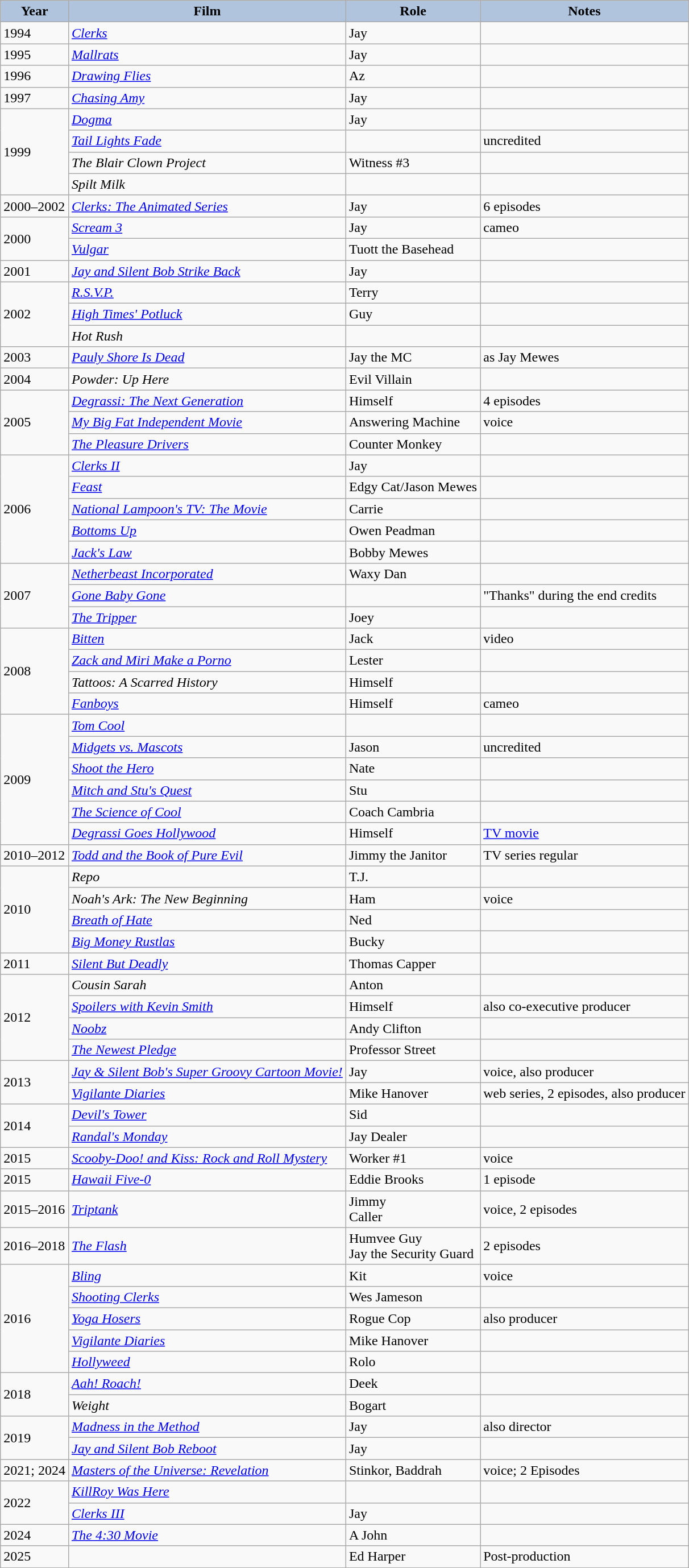<table class="sortable wikitable">
<tr style="text-align:center;">
<th style="background:#B0C4DE;">Year</th>
<th style="background:#B0C4DE;">Film</th>
<th style="background:#B0C4DE;">Role</th>
<th style="background:#B0C4DE;">Notes</th>
</tr>
<tr>
<td>1994</td>
<td><em><a href='#'>Clerks</a></em></td>
<td>Jay</td>
<td></td>
</tr>
<tr>
<td>1995</td>
<td><em><a href='#'>Mallrats</a></em></td>
<td>Jay</td>
<td></td>
</tr>
<tr>
<td>1996</td>
<td><em><a href='#'>Drawing Flies</a></em></td>
<td>Az</td>
<td></td>
</tr>
<tr>
<td>1997</td>
<td><em><a href='#'>Chasing Amy</a></em></td>
<td>Jay</td>
<td></td>
</tr>
<tr>
<td rowspan= "4">1999</td>
<td><em><a href='#'>Dogma</a></em></td>
<td>Jay</td>
<td></td>
</tr>
<tr>
<td><em><a href='#'>Tail Lights Fade</a></em></td>
<td></td>
<td>uncredited</td>
</tr>
<tr>
<td><em>The Blair Clown Project</em></td>
<td>Witness #3</td>
<td></td>
</tr>
<tr>
<td><em>Spilt Milk</em></td>
<td></td>
<td></td>
</tr>
<tr>
<td>2000–2002</td>
<td><em><a href='#'>Clerks: The Animated Series</a></em></td>
<td>Jay</td>
<td>6 episodes</td>
</tr>
<tr>
<td rowspan= "2">2000</td>
<td><em><a href='#'>Scream 3</a></em></td>
<td>Jay</td>
<td>cameo</td>
</tr>
<tr>
<td><em><a href='#'>Vulgar</a></em></td>
<td>Tuott the Basehead</td>
<td></td>
</tr>
<tr>
<td>2001</td>
<td><em><a href='#'>Jay and Silent Bob Strike Back</a></em></td>
<td>Jay</td>
<td></td>
</tr>
<tr>
<td rowspan= "3">2002</td>
<td><em><a href='#'>R.S.V.P.</a></em></td>
<td>Terry</td>
<td></td>
</tr>
<tr>
<td><em><a href='#'>High Times' Potluck</a></em></td>
<td>Guy</td>
<td></td>
</tr>
<tr>
<td><em>Hot Rush</em></td>
<td></td>
<td></td>
</tr>
<tr>
<td>2003</td>
<td><em><a href='#'>Pauly Shore Is Dead</a></em></td>
<td>Jay the MC</td>
<td>as Jay Mewes</td>
</tr>
<tr>
<td>2004</td>
<td><em>Powder: Up Here</em></td>
<td>Evil Villain</td>
<td></td>
</tr>
<tr>
<td rowspan= "3">2005</td>
<td><em><a href='#'>Degrassi: The Next Generation</a></em></td>
<td>Himself</td>
<td>4 episodes</td>
</tr>
<tr>
<td><em><a href='#'>My Big Fat Independent Movie</a></em></td>
<td>Answering Machine</td>
<td>voice</td>
</tr>
<tr>
<td><em><a href='#'>The Pleasure Drivers</a></em></td>
<td>Counter Monkey</td>
<td></td>
</tr>
<tr>
<td rowspan= "5">2006</td>
<td><em><a href='#'>Clerks II</a></em></td>
<td>Jay</td>
<td></td>
</tr>
<tr>
<td><em><a href='#'>Feast</a></em></td>
<td>Edgy Cat/Jason Mewes</td>
<td></td>
</tr>
<tr>
<td><em><a href='#'>National Lampoon's TV: The Movie</a></em></td>
<td>Carrie</td>
<td></td>
</tr>
<tr>
<td><em><a href='#'>Bottoms Up</a></em></td>
<td>Owen Peadman</td>
<td></td>
</tr>
<tr>
<td><em><a href='#'>Jack's Law</a></em></td>
<td>Bobby Mewes</td>
<td></td>
</tr>
<tr>
<td rowspan= "3">2007</td>
<td><em><a href='#'>Netherbeast Incorporated</a></em></td>
<td>Waxy Dan</td>
<td></td>
</tr>
<tr>
<td><em><a href='#'>Gone Baby Gone</a></em></td>
<td></td>
<td>"Thanks" during the end credits</td>
</tr>
<tr>
<td><em><a href='#'>The Tripper</a></em></td>
<td>Joey</td>
<td></td>
</tr>
<tr>
<td rowspan= "4">2008</td>
<td><em><a href='#'>Bitten</a></em></td>
<td>Jack</td>
<td>video</td>
</tr>
<tr>
<td><em><a href='#'>Zack and Miri Make a Porno</a></em></td>
<td>Lester</td>
<td></td>
</tr>
<tr>
<td><em>Tattoos: A Scarred History</em></td>
<td>Himself</td>
<td></td>
</tr>
<tr>
<td><em><a href='#'>Fanboys</a></em></td>
<td>Himself</td>
<td>cameo</td>
</tr>
<tr>
<td rowspan= "6">2009</td>
<td><em><a href='#'>Tom Cool</a></em></td>
<td></td>
<td></td>
</tr>
<tr>
<td><em><a href='#'>Midgets vs. Mascots</a></em></td>
<td>Jason</td>
<td>uncredited</td>
</tr>
<tr>
<td><em><a href='#'>Shoot the Hero</a></em></td>
<td>Nate</td>
<td></td>
</tr>
<tr>
<td><em><a href='#'>Mitch and Stu's Quest</a></em></td>
<td>Stu</td>
<td></td>
</tr>
<tr>
<td><em><a href='#'>The Science of Cool</a></em></td>
<td>Coach Cambria</td>
<td></td>
</tr>
<tr>
<td><em><a href='#'>Degrassi Goes Hollywood</a></em></td>
<td>Himself</td>
<td><a href='#'>TV movie</a></td>
</tr>
<tr>
<td>2010–2012</td>
<td><em><a href='#'>Todd and the Book of Pure Evil</a></em></td>
<td>Jimmy the Janitor</td>
<td>TV series regular</td>
</tr>
<tr>
<td rowspan= "4">2010</td>
<td><em>Repo</em></td>
<td>T.J.</td>
<td></td>
</tr>
<tr>
<td><em>Noah's Ark: The New Beginning</em></td>
<td>Ham</td>
<td>voice</td>
</tr>
<tr>
<td><em><a href='#'>Breath of Hate</a></em></td>
<td>Ned</td>
<td></td>
</tr>
<tr>
<td><em><a href='#'>Big Money Rustlas</a></em></td>
<td>Bucky</td>
<td></td>
</tr>
<tr>
<td>2011</td>
<td><em><a href='#'>Silent But Deadly</a></em></td>
<td>Thomas Capper</td>
<td></td>
</tr>
<tr>
<td rowspan= "4">2012</td>
<td><em>Cousin Sarah</em></td>
<td>Anton</td>
<td></td>
</tr>
<tr>
<td><em><a href='#'>Spoilers with Kevin Smith</a></em></td>
<td>Himself</td>
<td>also co-executive producer</td>
</tr>
<tr>
<td><em><a href='#'>Noobz</a></em></td>
<td>Andy Clifton</td>
<td></td>
</tr>
<tr>
<td><em><a href='#'>The Newest Pledge</a></em></td>
<td>Professor Street</td>
<td></td>
</tr>
<tr>
<td rowspan= "2">2013</td>
<td><em><a href='#'>Jay & Silent Bob's Super Groovy Cartoon Movie!</a></em></td>
<td>Jay</td>
<td>voice, also producer</td>
</tr>
<tr>
<td><em><a href='#'>Vigilante Diaries</a></em></td>
<td>Mike Hanover</td>
<td>web series, 2 episodes, also producer</td>
</tr>
<tr>
<td rowspan= "2">2014</td>
<td><em><a href='#'>Devil's Tower</a></em></td>
<td>Sid</td>
<td></td>
</tr>
<tr>
<td><em><a href='#'>Randal's Monday</a></em></td>
<td>Jay Dealer</td>
<td></td>
</tr>
<tr>
<td>2015</td>
<td><em><a href='#'>Scooby-Doo! and Kiss: Rock and Roll Mystery</a></em></td>
<td>Worker #1</td>
<td>voice</td>
</tr>
<tr>
<td>2015</td>
<td><em><a href='#'>Hawaii Five-0</a></em></td>
<td>Eddie Brooks</td>
<td>1 episode</td>
</tr>
<tr>
<td>2015–2016</td>
<td><em><a href='#'>Triptank</a></em></td>
<td>Jimmy<br>Caller</td>
<td>voice, 2 episodes</td>
</tr>
<tr>
<td>2016–2018</td>
<td><em><a href='#'>The Flash</a></em></td>
<td>Humvee Guy<br>Jay the Security Guard</td>
<td>2 episodes</td>
</tr>
<tr>
<td rowspan="5">2016</td>
<td><em><a href='#'>Bling</a></em></td>
<td>Kit</td>
<td>voice</td>
</tr>
<tr>
<td><em><a href='#'>Shooting Clerks</a></em></td>
<td>Wes Jameson</td>
<td></td>
</tr>
<tr>
<td><em><a href='#'>Yoga Hosers</a></em></td>
<td>Rogue Cop</td>
<td>also producer</td>
</tr>
<tr>
<td><em><a href='#'>Vigilante Diaries</a></em></td>
<td>Mike Hanover</td>
<td></td>
</tr>
<tr>
<td><em><a href='#'>Hollyweed</a></em></td>
<td>Rolo</td>
<td></td>
</tr>
<tr>
<td rowspan= "2">2018</td>
<td><em><a href='#'>Aah! Roach!</a></em></td>
<td>Deek</td>
<td></td>
</tr>
<tr>
<td><em>Weight</em></td>
<td>Bogart</td>
<td></td>
</tr>
<tr>
<td rowspan= "2">2019</td>
<td><em><a href='#'>Madness in the Method</a></em></td>
<td>Jay</td>
<td>also director</td>
</tr>
<tr>
<td><em><a href='#'>Jay and Silent Bob Reboot</a></em></td>
<td>Jay</td>
<td></td>
</tr>
<tr>
<td>2021; 2024</td>
<td><em><a href='#'>Masters of the Universe: Revelation</a></em></td>
<td>Stinkor, Baddrah</td>
<td>voice; 2 Episodes</td>
</tr>
<tr>
<td rowspan= "2">2022</td>
<td><em><a href='#'>KillRoy Was Here</a></em></td>
<td></td>
<td></td>
</tr>
<tr>
<td><em><a href='#'>Clerks III</a></em></td>
<td>Jay</td>
<td></td>
</tr>
<tr>
<td>2024</td>
<td><em><a href='#'>The 4:30 Movie</a></em></td>
<td>A John</td>
<td></td>
</tr>
<tr>
<td>2025</td>
<td></td>
<td>Ed Harper</td>
<td>Post-production</td>
</tr>
</table>
